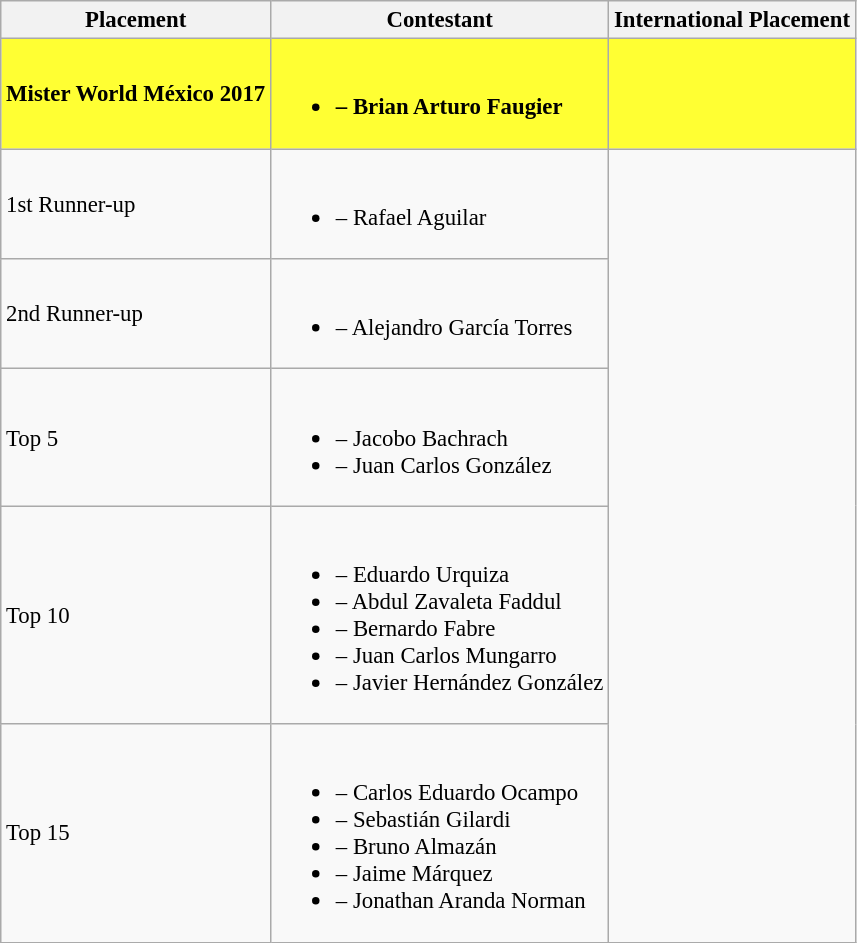<table class="wikitable sortable" style="font-size: 95%;">
<tr>
<th>Placement</th>
<th>Contestant</th>
<th>International Placement</th>
</tr>
<tr style="background:#FFFF33">
<td><strong>Mister World México 2017</strong></td>
<td><br><ul><li><strong> – Brian Arturo Faugier</strong></li></ul></td>
<td></td>
</tr>
<tr>
<td>1st Runner-up</td>
<td><br><ul><li> – Rafael Aguilar</li></ul></td>
</tr>
<tr>
<td>2nd Runner-up</td>
<td><br><ul><li> – Alejandro García Torres</li></ul></td>
</tr>
<tr>
<td>Top 5</td>
<td><br><ul><li> – Jacobo Bachrach</li><li> – Juan Carlos González</li></ul></td>
</tr>
<tr>
<td>Top 10</td>
<td><br><ul><li> – Eduardo Urquiza</li><li> – Abdul Zavaleta Faddul</li><li> – Bernardo Fabre</li><li> – Juan Carlos Mungarro</li><li> – Javier Hernández González</li></ul></td>
</tr>
<tr>
<td>Top 15</td>
<td><br><ul><li> – Carlos Eduardo Ocampo</li><li> – Sebastián Gilardi</li><li> – Bruno Almazán</li><li> – Jaime Márquez</li><li> – Jonathan Aranda Norman</li></ul></td>
</tr>
</table>
